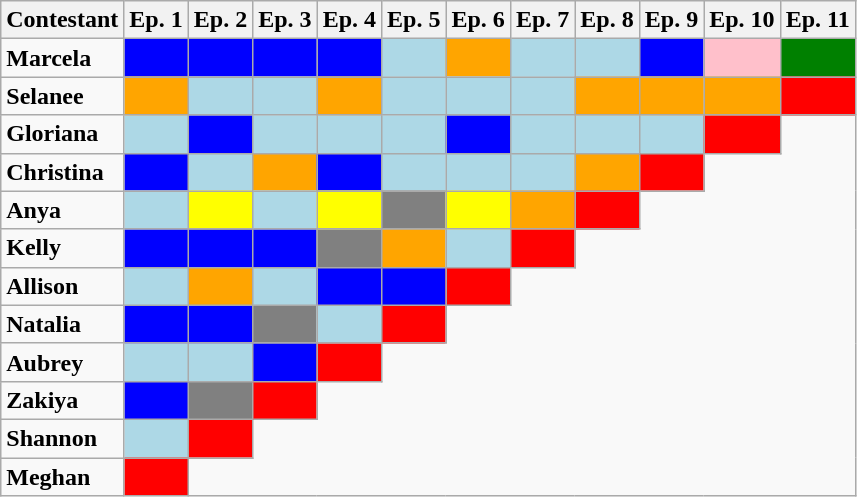<table class="wikitable">
<tr>
<th align="center">Contestant</th>
<th>Ep. 1</th>
<th>Ep. 2</th>
<th>Ep. 3</th>
<th>Ep. 4</th>
<th>Ep. 5</th>
<th>Ep. 6</th>
<th>Ep. 7</th>
<th>Ep. 8</th>
<th>Ep. 9</th>
<th>Ep. 10</th>
<th>Ep. 11</th>
</tr>
<tr>
<td><strong>Marcela</strong></td>
<td style="background:blue;"></td>
<td style="background:blue;"></td>
<td style="background:blue;"></td>
<td style="background:blue;"></td>
<td style="background:lightblue;"></td>
<td style="background:orange;"></td>
<td style="background:lightblue;"></td>
<td style="background:lightblue;"></td>
<td style="background:blue;"></td>
<td style="background:pink;"></td>
<td style="background:green;"></td>
</tr>
<tr>
<td><strong>Selanee</strong></td>
<td style="background:orange;"></td>
<td style="background:lightblue;"></td>
<td style="background:lightblue;"></td>
<td style="background:orange;"></td>
<td style="background:lightblue;"></td>
<td style="background:lightblue;"></td>
<td style="background:lightblue;"></td>
<td style="background:orange;"></td>
<td style="background:orange;"></td>
<td style="background:orange;"></td>
<td style="background:red;"></td>
</tr>
<tr>
<td><strong>Gloriana</strong></td>
<td style="background:lightblue;"></td>
<td style="background:blue;"></td>
<td style="background:lightblue;"></td>
<td style="background:lightblue;"></td>
<td style="background:lightblue;"></td>
<td style="background:blue;"></td>
<td style="background:lightblue;"></td>
<td style="background:lightblue;"></td>
<td style="background:lightblue;"></td>
<td style="background:red;"></td>
</tr>
<tr>
<td><strong>Christina</strong></td>
<td style="background:blue;"></td>
<td style="background:lightblue;"></td>
<td style="background:orange;"></td>
<td style="background:blue;"></td>
<td style="background:lightblue;"></td>
<td style="background:lightblue;"></td>
<td style="background:lightblue;"></td>
<td style="background:orange;"></td>
<td style="background:red;"></td>
</tr>
<tr>
<td><strong>Anya</strong></td>
<td style="background:lightblue;"></td>
<td style="background:yellow;"></td>
<td style="background:lightblue;"></td>
<td style="background:yellow;"></td>
<td style="background:grey;"></td>
<td style="background:yellow;"></td>
<td style="background:orange;"></td>
<td style="background:red;"></td>
</tr>
<tr>
<td><strong>Kelly</strong></td>
<td style="background:blue;"></td>
<td style="background:blue;"></td>
<td style="background:blue;"></td>
<td style="background:grey;"></td>
<td style="background:orange;"></td>
<td style="background:lightblue;"></td>
<td style="background:red;"></td>
</tr>
<tr>
<td><strong>Allison</strong></td>
<td style="background:lightblue;"></td>
<td style="background:orange;"></td>
<td style="background:lightblue;"></td>
<td style="background:blue;"></td>
<td style="background:blue;"></td>
<td style="background:red;"></td>
</tr>
<tr>
<td><strong>Natalia</strong></td>
<td style="background:blue;"></td>
<td style="background:blue;"></td>
<td style="background:grey;"></td>
<td style="background:lightblue;"></td>
<td style="background:red;"></td>
</tr>
<tr>
<td><strong>Aubrey</strong></td>
<td style="background:lightblue;"></td>
<td style="background:lightblue;"></td>
<td style="background:blue;"></td>
<td style="background:red;"></td>
</tr>
<tr>
<td><strong>Zakiya</strong></td>
<td style="background:blue;"></td>
<td style="background:grey;"></td>
<td style="background:red;"></td>
</tr>
<tr>
<td><strong>Shannon</strong></td>
<td style="background:lightblue;"></td>
<td style="background:red;"></td>
</tr>
<tr>
<td><strong>Meghan</strong></td>
<td style="background:red;"></td>
</tr>
</table>
